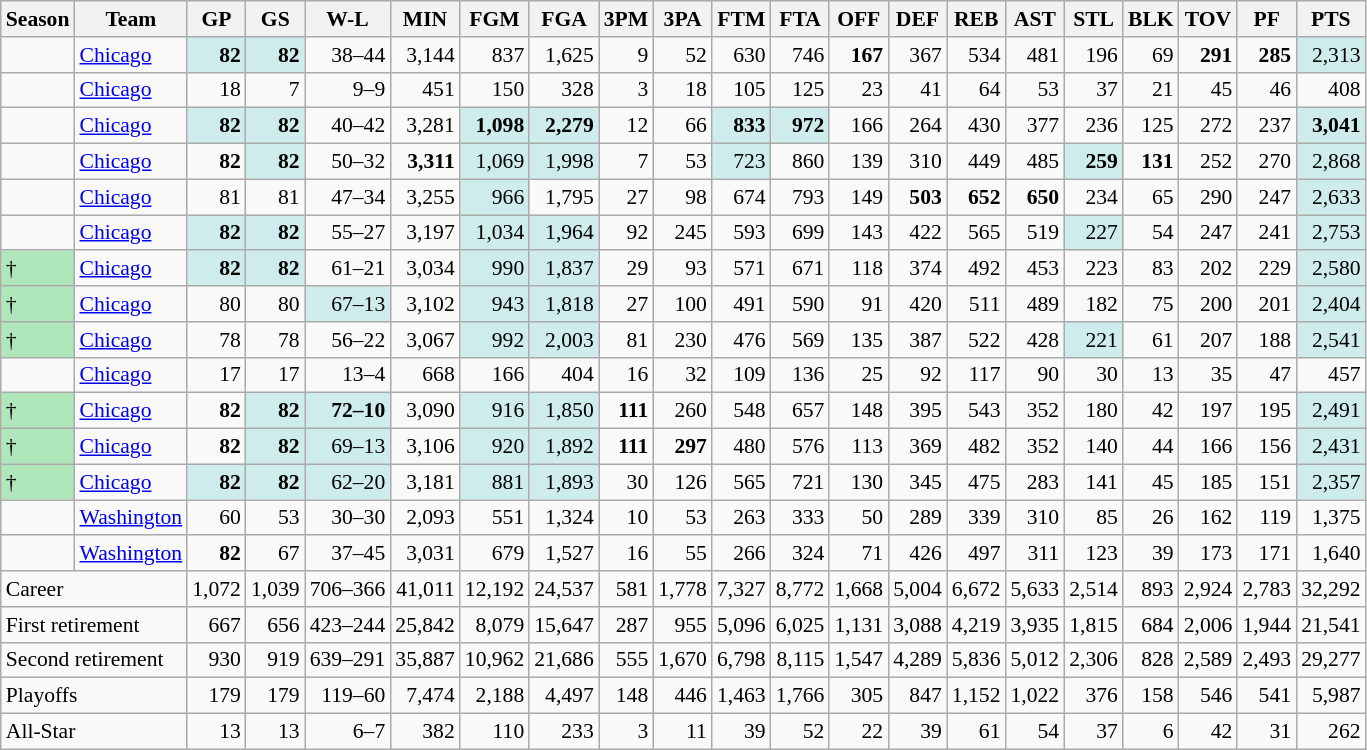<table class="wikitable sortable" style="font-size:90%; text-align:right;">
<tr>
<th>Season</th>
<th>Team</th>
<th>GP</th>
<th>GS</th>
<th>W-L</th>
<th>MIN</th>
<th>FGM</th>
<th>FGA</th>
<th>3PM</th>
<th>3PA</th>
<th>FTM</th>
<th>FTA</th>
<th>OFF</th>
<th>DEF</th>
<th>REB</th>
<th>AST</th>
<th>STL</th>
<th>BLK</th>
<th>TOV</th>
<th>PF</th>
<th>PTS</th>
</tr>
<tr>
<td style="text-align:left;"></td>
<td style="text-align:left;"><a href='#'>Chicago</a></td>
<td style="background:#cfecec;"><strong>82</strong></td>
<td style="background:#cfecec;"><strong>82</strong></td>
<td>38–44</td>
<td>3,144</td>
<td>837</td>
<td>1,625</td>
<td>9</td>
<td>52</td>
<td>630</td>
<td>746</td>
<td><strong>167</strong></td>
<td>367</td>
<td>534</td>
<td>481</td>
<td>196</td>
<td>69</td>
<td><strong>291</strong></td>
<td><strong>285</strong></td>
<td style="background:#cfecec;">2,313</td>
</tr>
<tr>
<td style="text-align:left;"></td>
<td style="text-align:left;"><a href='#'>Chicago</a></td>
<td>18</td>
<td>7</td>
<td>9–9</td>
<td>451</td>
<td>150</td>
<td>328</td>
<td>3</td>
<td>18</td>
<td>105</td>
<td>125</td>
<td>23</td>
<td>41</td>
<td>64</td>
<td>53</td>
<td>37</td>
<td>21</td>
<td>45</td>
<td>46</td>
<td>408</td>
</tr>
<tr>
<td style="text-align:left;"></td>
<td style="text-align:left;"><a href='#'>Chicago</a></td>
<td style="background:#cfecec;"><strong>82</strong></td>
<td style="background:#cfecec;"><strong>82</strong></td>
<td>40–42</td>
<td>3,281</td>
<td style="background:#cfecec;"><strong>1,098</strong></td>
<td style="background:#cfecec;"><strong>2,279</strong></td>
<td>12</td>
<td>66</td>
<td style="background:#cfecec;"><strong>833</strong></td>
<td style="background:#cfecec;"><strong>972</strong></td>
<td>166</td>
<td>264</td>
<td>430</td>
<td>377</td>
<td>236</td>
<td>125</td>
<td>272</td>
<td>237</td>
<td style="background:#cfecec;"><strong>3,041</strong></td>
</tr>
<tr>
<td style="text-align:left;"></td>
<td style="text-align:left;"><a href='#'>Chicago</a></td>
<td><strong>82</strong></td>
<td style="background:#cfecec;"><strong>82</strong></td>
<td>50–32</td>
<td><strong>3,311</strong></td>
<td style="background:#cfecec;">1,069</td>
<td style="background:#cfecec;">1,998</td>
<td>7</td>
<td>53</td>
<td style="background:#cfecec;">723</td>
<td>860</td>
<td>139</td>
<td>310</td>
<td>449</td>
<td>485</td>
<td style="background:#cfecec;"><strong>259</strong></td>
<td><strong>131</strong></td>
<td>252</td>
<td>270</td>
<td style="background:#cfecec;">2,868</td>
</tr>
<tr>
<td style="text-align:left;"></td>
<td style="text-align:left;"><a href='#'>Chicago</a></td>
<td>81</td>
<td>81</td>
<td>47–34</td>
<td>3,255</td>
<td style="background:#cfecec;">966</td>
<td>1,795</td>
<td>27</td>
<td>98</td>
<td>674</td>
<td>793</td>
<td>149</td>
<td><strong>503</strong></td>
<td><strong>652</strong></td>
<td><strong>650</strong></td>
<td>234</td>
<td>65</td>
<td>290</td>
<td>247</td>
<td style="background:#cfecec;">2,633</td>
</tr>
<tr>
<td style="text-align:left;"></td>
<td style="text-align:left;"><a href='#'>Chicago</a></td>
<td style="background:#cfecec;"><strong>82</strong></td>
<td style="background:#cfecec;"><strong>82</strong></td>
<td>55–27</td>
<td>3,197</td>
<td style="background:#cfecec;">1,034</td>
<td style="background:#cfecec;">1,964</td>
<td>92</td>
<td>245</td>
<td>593</td>
<td>699</td>
<td>143</td>
<td>422</td>
<td>565</td>
<td>519</td>
<td style="background:#cfecec;">227</td>
<td>54</td>
<td>247</td>
<td>241</td>
<td style="background:#cfecec;">2,753</td>
</tr>
<tr>
<td style="text-align:left; background:#afe6ba;">†</td>
<td style="text-align:left;"><a href='#'>Chicago</a></td>
<td style="background:#cfecec;"><strong>82</strong></td>
<td style="background:#cfecec;"><strong>82</strong></td>
<td>61–21</td>
<td>3,034</td>
<td style="background:#cfecec;">990</td>
<td style="background:#cfecec;">1,837</td>
<td>29</td>
<td>93</td>
<td>571</td>
<td>671</td>
<td>118</td>
<td>374</td>
<td>492</td>
<td>453</td>
<td>223</td>
<td>83</td>
<td>202</td>
<td>229</td>
<td style="background:#cfecec;">2,580</td>
</tr>
<tr>
<td style="text-align:left; background:#afe6ba;">†</td>
<td style="text-align:left;"><a href='#'>Chicago</a></td>
<td>80</td>
<td>80</td>
<td style="background:#cfecec;">67–13</td>
<td>3,102</td>
<td style="background:#cfecec;">943</td>
<td style="background:#cfecec;">1,818</td>
<td>27</td>
<td>100</td>
<td>491</td>
<td>590</td>
<td>91</td>
<td>420</td>
<td>511</td>
<td>489</td>
<td>182</td>
<td>75</td>
<td>200</td>
<td>201</td>
<td style="background:#cfecec;">2,404</td>
</tr>
<tr>
<td style="text-align:left; background:#afe6ba;">†</td>
<td style="text-align:left;"><a href='#'>Chicago</a></td>
<td>78</td>
<td>78</td>
<td>56–22</td>
<td>3,067</td>
<td style="background:#cfecec;">992</td>
<td style="background:#cfecec;">2,003</td>
<td>81</td>
<td>230</td>
<td>476</td>
<td>569</td>
<td>135</td>
<td>387</td>
<td>522</td>
<td>428</td>
<td style="background:#cfecec;">221</td>
<td>61</td>
<td>207</td>
<td>188</td>
<td style="background:#cfecec;">2,541</td>
</tr>
<tr>
<td style="text-align:left;"></td>
<td style="text-align:left;"><a href='#'>Chicago</a></td>
<td>17</td>
<td>17</td>
<td>13–4</td>
<td>668</td>
<td>166</td>
<td>404</td>
<td>16</td>
<td>32</td>
<td>109</td>
<td>136</td>
<td>25</td>
<td>92</td>
<td>117</td>
<td>90</td>
<td>30</td>
<td>13</td>
<td>35</td>
<td>47</td>
<td>457</td>
</tr>
<tr>
<td style="text-align:left; background:#afe6ba;">†</td>
<td style="text-align:left;"><a href='#'>Chicago</a></td>
<td><strong>82</strong></td>
<td style="background:#cfecec;"><strong>82</strong></td>
<td style="background:#cfecec;"><strong>72–10</strong></td>
<td>3,090</td>
<td style="background:#cfecec;">916</td>
<td style="background:#cfecec;">1,850</td>
<td><strong>111</strong></td>
<td>260</td>
<td>548</td>
<td>657</td>
<td>148</td>
<td>395</td>
<td>543</td>
<td>352</td>
<td>180</td>
<td>42</td>
<td>197</td>
<td>195</td>
<td style="background:#cfecec;">2,491</td>
</tr>
<tr>
<td style="text-align:left; background:#afe6ba;">†</td>
<td style="text-align:left;"><a href='#'>Chicago</a></td>
<td><strong>82</strong></td>
<td style="background:#cfecec;"><strong>82</strong></td>
<td style="background:#cfecec;">69–13</td>
<td>3,106</td>
<td style="background:#cfecec;">920</td>
<td style="background:#cfecec;">1,892</td>
<td><strong>111</strong></td>
<td><strong>297</strong></td>
<td>480</td>
<td>576</td>
<td>113</td>
<td>369</td>
<td>482</td>
<td>352</td>
<td>140</td>
<td>44</td>
<td>166</td>
<td>156</td>
<td style="background:#cfecec;">2,431</td>
</tr>
<tr>
<td style="text-align:left; background:#afe6ba;">†</td>
<td style="text-align:left;"><a href='#'>Chicago</a></td>
<td style="background:#cfecec;"><strong>82</strong></td>
<td style="background:#cfecec;"><strong>82</strong></td>
<td style="background:#cfecec;">62–20</td>
<td>3,181</td>
<td style="background:#cfecec;">881</td>
<td style="background:#cfecec;">1,893</td>
<td>30</td>
<td>126</td>
<td>565</td>
<td>721</td>
<td>130</td>
<td>345</td>
<td>475</td>
<td>283</td>
<td>141</td>
<td>45</td>
<td>185</td>
<td>151</td>
<td style="background:#cfecec;">2,357</td>
</tr>
<tr>
<td style="text-align:left;"></td>
<td style="text-align:left;"><a href='#'>Washington</a></td>
<td>60</td>
<td>53</td>
<td>30–30</td>
<td>2,093</td>
<td>551</td>
<td>1,324</td>
<td>10</td>
<td>53</td>
<td>263</td>
<td>333</td>
<td>50</td>
<td>289</td>
<td>339</td>
<td>310</td>
<td>85</td>
<td>26</td>
<td>162</td>
<td>119</td>
<td>1,375</td>
</tr>
<tr>
<td style="text-align:left;"></td>
<td style="text-align:left;"><a href='#'>Washington</a></td>
<td><strong>82</strong></td>
<td>67</td>
<td>37–45</td>
<td>3,031</td>
<td>679</td>
<td>1,527</td>
<td>16</td>
<td>55</td>
<td>266</td>
<td>324</td>
<td>71</td>
<td>426</td>
<td>497</td>
<td>311</td>
<td>123</td>
<td>39</td>
<td>173</td>
<td>171</td>
<td>1,640</td>
</tr>
<tr class="sortbottom">
<td style="text-align:left;" colspan="2">Career</td>
<td>1,072</td>
<td>1,039</td>
<td>706–366</td>
<td>41,011</td>
<td>12,192</td>
<td>24,537</td>
<td>581</td>
<td>1,778</td>
<td>7,327</td>
<td>8,772</td>
<td>1,668</td>
<td>5,004</td>
<td>6,672</td>
<td>5,633</td>
<td>2,514</td>
<td>893</td>
<td>2,924</td>
<td>2,783</td>
<td>32,292</td>
</tr>
<tr class="sortbottom">
<td style="text-align:left;" colspan="2">First retirement</td>
<td>667</td>
<td>656</td>
<td>423–244</td>
<td>25,842</td>
<td>8,079</td>
<td>15,647</td>
<td>287</td>
<td>955</td>
<td>5,096</td>
<td>6,025</td>
<td>1,131</td>
<td>3,088</td>
<td>4,219</td>
<td>3,935</td>
<td>1,815</td>
<td>684</td>
<td>2,006</td>
<td>1,944</td>
<td>21,541</td>
</tr>
<tr class="sortbottom">
<td style="text-align:left;" colspan="2">Second retirement</td>
<td>930</td>
<td>919</td>
<td>639–291</td>
<td>35,887</td>
<td>10,962</td>
<td>21,686</td>
<td>555</td>
<td>1,670</td>
<td>6,798</td>
<td>8,115</td>
<td>1,547</td>
<td>4,289</td>
<td>5,836</td>
<td>5,012</td>
<td>2,306</td>
<td>828</td>
<td>2,589</td>
<td>2,493</td>
<td>29,277</td>
</tr>
<tr class="sortbottom">
<td style="text-align:left;" colspan="2">Playoffs</td>
<td>179</td>
<td>179</td>
<td>119–60</td>
<td>7,474</td>
<td>2,188</td>
<td>4,497</td>
<td>148</td>
<td>446</td>
<td>1,463</td>
<td>1,766</td>
<td>305</td>
<td>847</td>
<td>1,152</td>
<td>1,022</td>
<td>376</td>
<td>158</td>
<td>546</td>
<td>541</td>
<td>5,987</td>
</tr>
<tr class="sortbottom">
<td style="text-align:left;" colspan="2">All-Star</td>
<td>13</td>
<td>13</td>
<td>6–7</td>
<td>382</td>
<td>110</td>
<td>233</td>
<td>3</td>
<td>11</td>
<td>39</td>
<td>52</td>
<td>22</td>
<td>39</td>
<td>61</td>
<td>54</td>
<td>37</td>
<td>6</td>
<td>42</td>
<td>31</td>
<td>262</td>
</tr>
</table>
